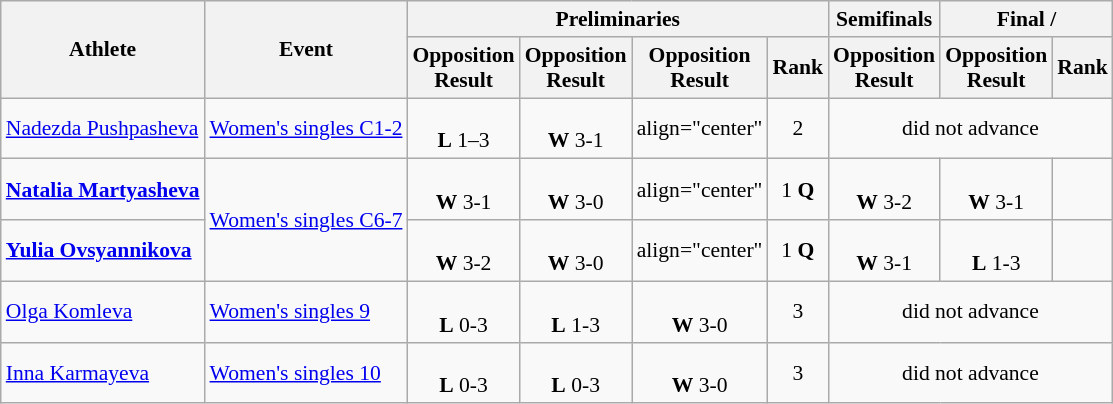<table class=wikitable style="font-size:90%">
<tr>
<th rowspan="2">Athlete</th>
<th rowspan="2">Event</th>
<th colspan="4">Preliminaries</th>
<th>Semifinals</th>
<th colspan="2">Final / </th>
</tr>
<tr>
<th>Opposition<br>Result</th>
<th>Opposition<br>Result</th>
<th>Opposition<br>Result</th>
<th>Rank</th>
<th>Opposition<br>Result</th>
<th>Opposition<br>Result</th>
<th>Rank</th>
</tr>
<tr>
<td><a href='#'>Nadezda Pushpasheva</a></td>
<td><a href='#'>Women's singles C1-2</a></td>
<td align="center"><br><strong>L</strong> 1–3</td>
<td align="center"><br><strong>W</strong> 3-1</td>
<td>align="center" </td>
<td align="center">2</td>
<td align="center" colspan="3">did not advance</td>
</tr>
<tr>
<td><strong><a href='#'>Natalia Martyasheva</a></strong></td>
<td rowspan="2"><a href='#'>Women's singles C6-7</a></td>
<td align="center"><br><strong>W</strong> 3-1</td>
<td align="center"><br><strong>W</strong> 3-0</td>
<td>align="center" </td>
<td align="center">1 <strong>Q</strong></td>
<td align="center"><br><strong>W</strong> 3-2</td>
<td align="center"><br><strong>W</strong> 3-1</td>
<td align="center"></td>
</tr>
<tr>
<td><strong><a href='#'>Yulia Ovsyannikova</a></strong></td>
<td align="center"><br><strong>W</strong> 3-2</td>
<td align="center"><br><strong>W</strong> 3-0</td>
<td>align="center" </td>
<td align="center">1 <strong>Q</strong></td>
<td align="center"><br><strong>W</strong> 3-1</td>
<td align="center"><br><strong>L</strong> 1-3</td>
<td align="center"></td>
</tr>
<tr>
<td><a href='#'>Olga Komleva</a></td>
<td><a href='#'>Women's singles 9</a></td>
<td align="center"><br><strong>L</strong> 0-3</td>
<td align="center"><br><strong>L</strong> 1-3</td>
<td align="center"><br><strong>W</strong> 3-0</td>
<td align="center">3</td>
<td align="center" colspan="3">did not advance</td>
</tr>
<tr>
<td><a href='#'>Inna Karmayeva</a></td>
<td><a href='#'>Women's singles 10</a></td>
<td align="center"><br><strong>L</strong> 0-3</td>
<td align="center"><br><strong>L</strong> 0-3</td>
<td align="center"><br><strong>W</strong> 3-0</td>
<td align="center">3</td>
<td align="center" colspan="3">did not advance</td>
</tr>
</table>
